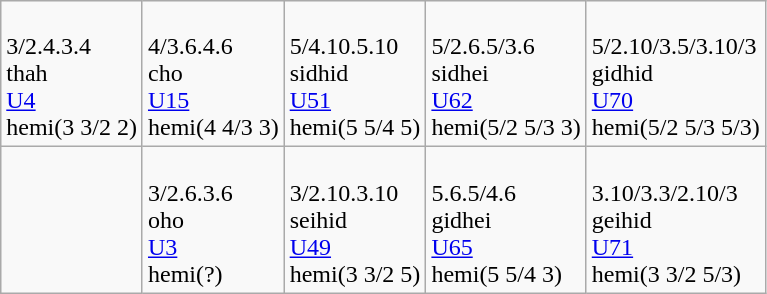<table class="wikitable">
<tr>
<td><br>3/2.4.3.4<br>thah<br><a href='#'>U4</a><br>hemi(3 3/2  2)</td>
<td><br>4/3.6.4.6<br>cho<br><a href='#'>U15</a><br>hemi(4 4/3  3)</td>
<td><br>5/4.10.5.10<br>sidhid<br><a href='#'>U51</a><br>hemi(5 5/4  5)</td>
<td><br>5/2.6.5/3.6<br>sidhei<br><a href='#'>U62</a><br>hemi(5/2 5/3  3)</td>
<td><br>5/2.10/3.5/3.10/3<br>gidhid<br><a href='#'>U70</a><br>hemi(5/2 5/3  5/3)</td>
</tr>
<tr>
<td> </td>
<td><br>3/2.6.3.6<br>oho<br><a href='#'>U3</a><br>hemi(?)</td>
<td><br>3/2.10.3.10<br>seihid<br><a href='#'>U49</a><br>hemi(3 3/2  5)</td>
<td><br>5.6.5/4.6<br>gidhei<br><a href='#'>U65</a><br>hemi(5 5/4  3)</td>
<td><br>3.10/3.3/2.10/3<br>geihid<br><a href='#'>U71</a><br>hemi(3 3/2  5/3)</td>
</tr>
</table>
